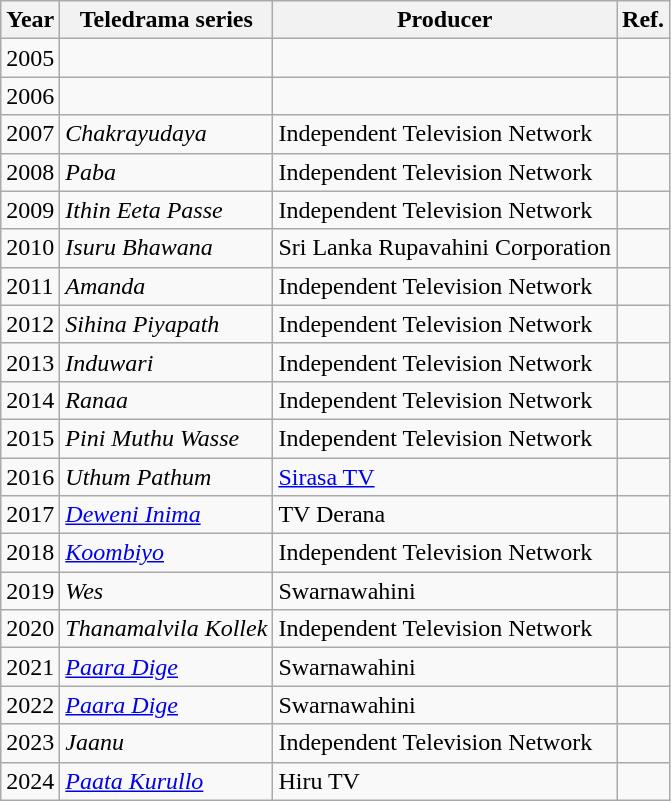<table class="wikitable">
<tr>
<th>Year</th>
<th>Teledrama series</th>
<th>Producer</th>
<th>Ref.</th>
</tr>
<tr>
<td>2005</td>
<td></td>
<td></td>
<td></td>
</tr>
<tr>
<td>2006</td>
<td></td>
<td></td>
<td></td>
</tr>
<tr>
<td>2007</td>
<td><em>Chakrayudaya</em></td>
<td>Independent Television Network</td>
<td></td>
</tr>
<tr>
<td>2008</td>
<td><em>Paba</em></td>
<td>Independent Television Network</td>
<td></td>
</tr>
<tr>
<td>2009</td>
<td><em>Ithin Eeta Passe</em></td>
<td>Independent Television Network</td>
<td></td>
</tr>
<tr>
<td>2010</td>
<td><em>Isuru Bhawana</em></td>
<td>Sri Lanka Rupavahini Corporation</td>
<td></td>
</tr>
<tr>
<td>2011</td>
<td><em>Amanda</em></td>
<td>Independent Television Network</td>
<td></td>
</tr>
<tr>
<td>2012</td>
<td><em>Sihina Piyapath</em></td>
<td>Independent Television Network</td>
<td></td>
</tr>
<tr>
<td>2013</td>
<td><em>Induwari</em></td>
<td>Independent Television Network</td>
<td></td>
</tr>
<tr>
<td>2014</td>
<td><em>Ranaa</em></td>
<td>Independent Television Network</td>
<td></td>
</tr>
<tr>
<td>2015</td>
<td><em>Pini Muthu Wasse</em></td>
<td>Independent Television Network</td>
<td></td>
</tr>
<tr>
<td>2016</td>
<td><em>Uthum Pathum</em></td>
<td><a href='#'>Sirasa TV</a></td>
<td></td>
</tr>
<tr>
<td>2017</td>
<td><em><a href='#'>Deweni Inima</a></em></td>
<td>TV Derana</td>
<td></td>
</tr>
<tr>
<td>2018</td>
<td><em><a href='#'>Koombiyo</a></em></td>
<td>Independent Television Network</td>
<td></td>
</tr>
<tr>
<td>2019</td>
<td><em>Wes</em></td>
<td>Swarnawahini</td>
<td></td>
</tr>
<tr>
<td>2020</td>
<td><em>Thanamalvila Kollek</em></td>
<td>Independent Television Network</td>
<td></td>
</tr>
<tr>
<td>2021</td>
<td><em><a href='#'>Paara Dige</a></em></td>
<td>Swarnawahini</td>
<td></td>
</tr>
<tr>
<td>2022</td>
<td><em><a href='#'>Paara Dige</a></em></td>
<td>Swarnawahini</td>
<td></td>
</tr>
<tr>
<td>2023</td>
<td><em>Jaanu</em></td>
<td>Independent  Television Network</td>
<td></td>
</tr>
<tr>
<td>2024</td>
<td><em><a href='#'>Paata Kurullo</a></em></td>
<td>Hiru TV</td>
<td></td>
</tr>
</table>
